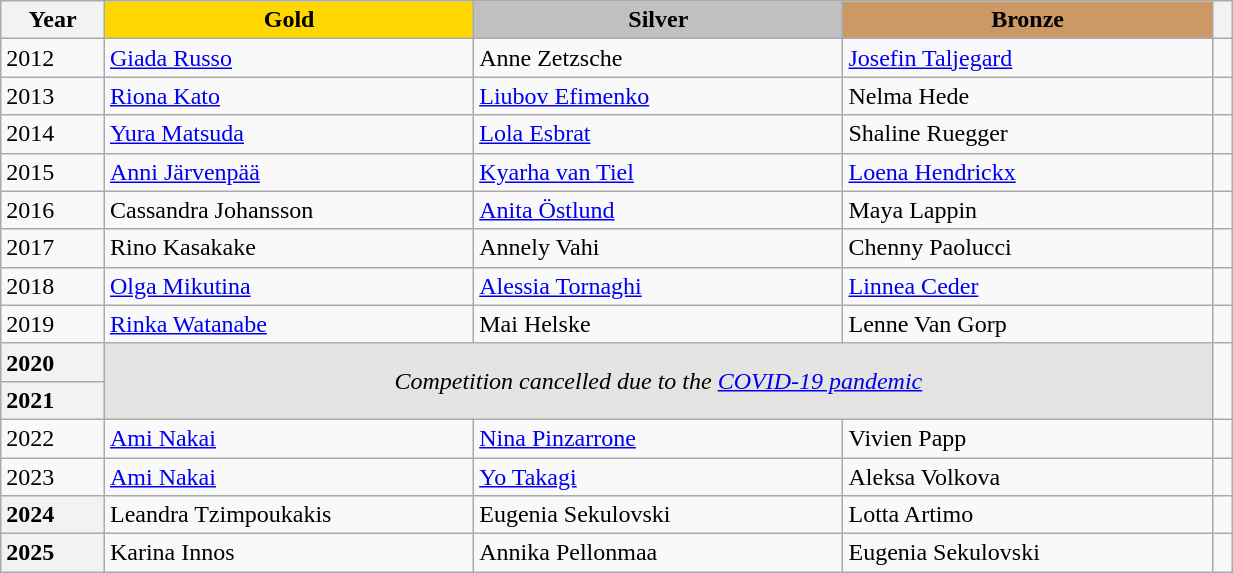<table class="wikitable unsortable" style="text-align:left; width:65%">
<tr>
<th scope="col" style="text-align:center">Year</th>
<th scope="col" style="text-align:center; width:30%; background:gold">Gold</th>
<th scope="col" style="text-align:center; width:30%; background:silver">Silver</th>
<th scope="col" style="text-align:center; width:30%; background:#c96">Bronze</th>
<th scope="col" style="text-align:center"></th>
</tr>
<tr>
<td>2012</td>
<td> <a href='#'>Giada Russo</a></td>
<td> Anne Zetzsche</td>
<td> <a href='#'>Josefin Taljegard</a></td>
<td></td>
</tr>
<tr>
<td>2013</td>
<td> <a href='#'>Riona Kato</a></td>
<td> <a href='#'>Liubov Efimenko</a></td>
<td> Nelma Hede</td>
<td></td>
</tr>
<tr>
<td>2014</td>
<td> <a href='#'>Yura Matsuda</a></td>
<td> <a href='#'>Lola Esbrat</a></td>
<td> Shaline Ruegger</td>
<td></td>
</tr>
<tr>
<td>2015</td>
<td> <a href='#'>Anni Järvenpää</a></td>
<td> <a href='#'>Kyarha van Tiel</a></td>
<td> <a href='#'>Loena Hendrickx</a></td>
<td></td>
</tr>
<tr>
<td>2016</td>
<td> Cassandra Johansson</td>
<td> <a href='#'>Anita Östlund</a></td>
<td> Maya Lappin</td>
<td></td>
</tr>
<tr>
<td>2017</td>
<td> Rino Kasakake</td>
<td> Annely Vahi</td>
<td> Chenny Paolucci</td>
<td></td>
</tr>
<tr>
<td>2018</td>
<td> <a href='#'>Olga Mikutina</a></td>
<td> <a href='#'>Alessia Tornaghi</a></td>
<td> <a href='#'>Linnea Ceder</a></td>
<td></td>
</tr>
<tr>
<td>2019</td>
<td> <a href='#'>Rinka Watanabe</a></td>
<td> Mai Helske</td>
<td> Lenne Van Gorp</td>
<td></td>
</tr>
<tr>
<th scope="row" style="text-align:left">2020</th>
<td colspan="3" rowspan="2" align="center" bgcolor="e5e4e2"><em>Competition cancelled due to the <a href='#'>COVID-19 pandemic</a></em></td>
<td rowspan="2"></td>
</tr>
<tr>
<th scope="row" style="text-align:left">2021</th>
</tr>
<tr>
<td>2022</td>
<td> <a href='#'>Ami Nakai</a></td>
<td> <a href='#'>Nina Pinzarrone</a></td>
<td> Vivien Papp</td>
<td></td>
</tr>
<tr>
<td>2023</td>
<td> <a href='#'>Ami Nakai</a></td>
<td> <a href='#'>Yo Takagi</a></td>
<td> Aleksa Volkova</td>
<td></td>
</tr>
<tr>
<th scope="row" style="text-align:left">2024</th>
<td> Leandra Tzimpoukakis</td>
<td> Eugenia Sekulovski</td>
<td> Lotta Artimo</td>
<td></td>
</tr>
<tr>
<th scope="row" style="text-align:left">2025</th>
<td> Karina Innos</td>
<td> Annika Pellonmaa</td>
<td> Eugenia Sekulovski</td>
<td></td>
</tr>
</table>
